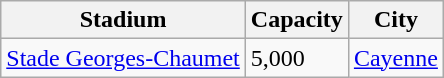<table class="wikitable sortable">
<tr>
<th>Stadium</th>
<th>Capacity</th>
<th>City</th>
</tr>
<tr>
<td><a href='#'>Stade Georges-Chaumet</a></td>
<td>5,000</td>
<td><a href='#'>Cayenne</a></td>
</tr>
</table>
